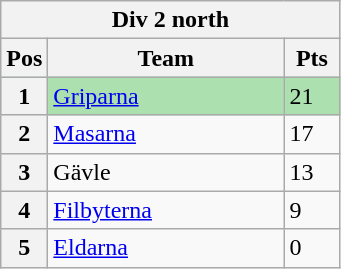<table class="wikitable">
<tr>
<th colspan="3">Div 2 north</th>
</tr>
<tr>
<th width=20>Pos</th>
<th width=150>Team</th>
<th width=30>Pts</th>
</tr>
<tr style="background:#ACE1AF;">
<th>1</th>
<td><a href='#'>Griparna</a></td>
<td>21</td>
</tr>
<tr>
<th>2</th>
<td><a href='#'>Masarna</a></td>
<td>17</td>
</tr>
<tr>
<th>3</th>
<td>Gävle</td>
<td>13</td>
</tr>
<tr>
<th>4</th>
<td><a href='#'>Filbyterna</a></td>
<td>9</td>
</tr>
<tr>
<th>5</th>
<td><a href='#'>Eldarna</a></td>
<td>0</td>
</tr>
</table>
